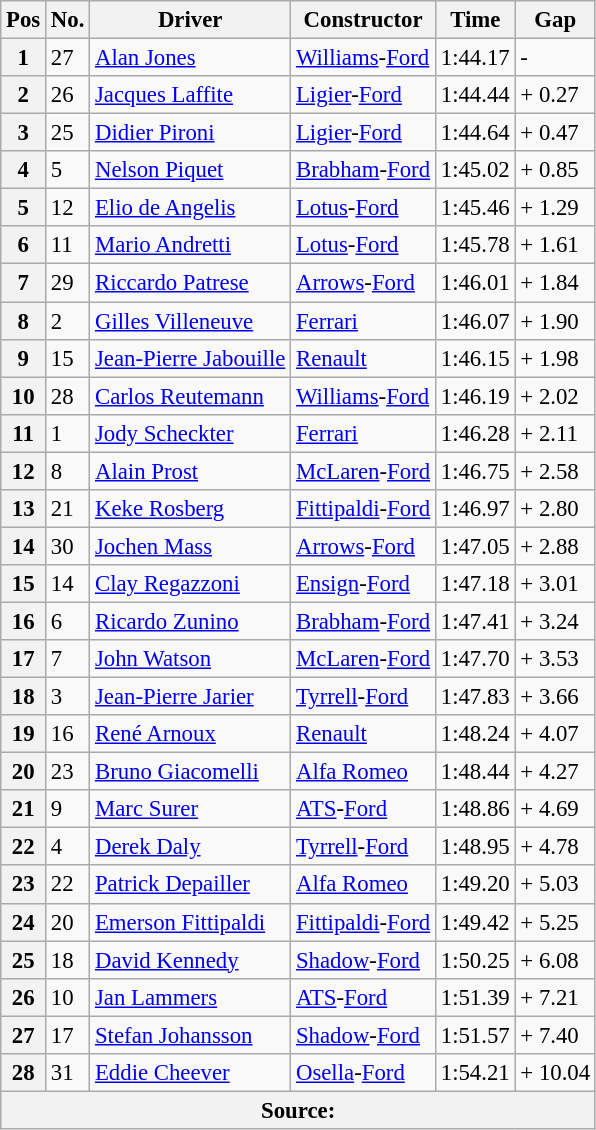<table class="wikitable sortable" style="font-size: 95%;">
<tr>
<th>Pos</th>
<th>No.</th>
<th>Driver</th>
<th>Constructor</th>
<th>Time</th>
<th>Gap</th>
</tr>
<tr>
<th>1</th>
<td>27</td>
<td> <a href='#'>Alan Jones</a></td>
<td><a href='#'>Williams</a>-<a href='#'>Ford</a></td>
<td>1:44.17</td>
<td>-</td>
</tr>
<tr>
<th>2</th>
<td>26</td>
<td> <a href='#'>Jacques Laffite</a></td>
<td><a href='#'>Ligier</a>-<a href='#'>Ford</a></td>
<td>1:44.44</td>
<td>+ 0.27</td>
</tr>
<tr>
<th>3</th>
<td>25</td>
<td> <a href='#'>Didier Pironi</a></td>
<td><a href='#'>Ligier</a>-<a href='#'>Ford</a></td>
<td>1:44.64</td>
<td>+ 0.47</td>
</tr>
<tr>
<th>4</th>
<td>5</td>
<td> <a href='#'>Nelson Piquet</a></td>
<td><a href='#'>Brabham</a>-<a href='#'>Ford</a></td>
<td>1:45.02</td>
<td>+ 0.85</td>
</tr>
<tr>
<th>5</th>
<td>12</td>
<td> <a href='#'>Elio de Angelis</a></td>
<td><a href='#'>Lotus</a>-<a href='#'>Ford</a></td>
<td>1:45.46</td>
<td>+ 1.29</td>
</tr>
<tr>
<th>6</th>
<td>11</td>
<td> <a href='#'>Mario Andretti</a></td>
<td><a href='#'>Lotus</a>-<a href='#'>Ford</a></td>
<td>1:45.78</td>
<td>+ 1.61</td>
</tr>
<tr>
<th>7</th>
<td>29</td>
<td> <a href='#'>Riccardo Patrese</a></td>
<td><a href='#'>Arrows</a>-<a href='#'>Ford</a></td>
<td>1:46.01</td>
<td>+ 1.84</td>
</tr>
<tr>
<th>8</th>
<td>2</td>
<td> <a href='#'>Gilles Villeneuve</a></td>
<td><a href='#'>Ferrari</a></td>
<td>1:46.07</td>
<td>+ 1.90</td>
</tr>
<tr>
<th>9</th>
<td>15</td>
<td> <a href='#'>Jean-Pierre Jabouille</a></td>
<td><a href='#'>Renault</a></td>
<td>1:46.15</td>
<td>+ 1.98</td>
</tr>
<tr>
<th>10</th>
<td>28</td>
<td> <a href='#'>Carlos Reutemann</a></td>
<td><a href='#'>Williams</a>-<a href='#'>Ford</a></td>
<td>1:46.19</td>
<td>+ 2.02</td>
</tr>
<tr>
<th>11</th>
<td>1</td>
<td> <a href='#'>Jody Scheckter</a></td>
<td><a href='#'>Ferrari</a></td>
<td>1:46.28</td>
<td>+ 2.11</td>
</tr>
<tr>
<th>12</th>
<td>8</td>
<td> <a href='#'>Alain Prost</a></td>
<td><a href='#'>McLaren</a>-<a href='#'>Ford</a></td>
<td>1:46.75</td>
<td>+ 2.58</td>
</tr>
<tr>
<th>13</th>
<td>21</td>
<td> <a href='#'>Keke Rosberg</a></td>
<td><a href='#'>Fittipaldi</a>-<a href='#'>Ford</a></td>
<td>1:46.97</td>
<td>+ 2.80</td>
</tr>
<tr>
<th>14</th>
<td>30</td>
<td> <a href='#'>Jochen Mass</a></td>
<td><a href='#'>Arrows</a>-<a href='#'>Ford</a></td>
<td>1:47.05</td>
<td>+ 2.88</td>
</tr>
<tr>
<th>15</th>
<td>14</td>
<td> <a href='#'>Clay Regazzoni</a></td>
<td><a href='#'>Ensign</a>-<a href='#'>Ford</a></td>
<td>1:47.18</td>
<td>+ 3.01</td>
</tr>
<tr>
<th>16</th>
<td>6</td>
<td> <a href='#'>Ricardo Zunino</a></td>
<td><a href='#'>Brabham</a>-<a href='#'>Ford</a></td>
<td>1:47.41</td>
<td>+ 3.24</td>
</tr>
<tr>
<th>17</th>
<td>7</td>
<td> <a href='#'>John Watson</a></td>
<td><a href='#'>McLaren</a>-<a href='#'>Ford</a></td>
<td>1:47.70</td>
<td>+ 3.53</td>
</tr>
<tr>
<th>18</th>
<td>3</td>
<td> <a href='#'>Jean-Pierre Jarier</a></td>
<td><a href='#'>Tyrrell</a>-<a href='#'>Ford</a></td>
<td>1:47.83</td>
<td>+ 3.66</td>
</tr>
<tr>
<th>19</th>
<td>16</td>
<td> <a href='#'>René Arnoux</a></td>
<td><a href='#'>Renault</a></td>
<td>1:48.24</td>
<td>+ 4.07</td>
</tr>
<tr>
<th>20</th>
<td>23</td>
<td> <a href='#'>Bruno Giacomelli</a></td>
<td><a href='#'>Alfa Romeo</a></td>
<td>1:48.44</td>
<td>+ 4.27</td>
</tr>
<tr>
<th>21</th>
<td>9</td>
<td> <a href='#'>Marc Surer</a></td>
<td><a href='#'>ATS</a>-<a href='#'>Ford</a></td>
<td>1:48.86</td>
<td>+ 4.69</td>
</tr>
<tr>
<th>22</th>
<td>4</td>
<td> <a href='#'>Derek Daly</a></td>
<td><a href='#'>Tyrrell</a>-<a href='#'>Ford</a></td>
<td>1:48.95</td>
<td>+ 4.78</td>
</tr>
<tr>
<th>23</th>
<td>22</td>
<td> <a href='#'>Patrick Depailler</a></td>
<td><a href='#'>Alfa Romeo</a></td>
<td>1:49.20</td>
<td>+ 5.03</td>
</tr>
<tr>
<th>24</th>
<td>20</td>
<td> <a href='#'>Emerson Fittipaldi</a></td>
<td><a href='#'>Fittipaldi</a>-<a href='#'>Ford</a></td>
<td>1:49.42</td>
<td>+ 5.25</td>
</tr>
<tr>
<th>25</th>
<td>18</td>
<td> <a href='#'>David Kennedy</a></td>
<td><a href='#'>Shadow</a>-<a href='#'>Ford</a></td>
<td>1:50.25</td>
<td>+ 6.08</td>
</tr>
<tr>
<th>26</th>
<td>10</td>
<td> <a href='#'>Jan Lammers</a></td>
<td><a href='#'>ATS</a>-<a href='#'>Ford</a></td>
<td>1:51.39</td>
<td>+ 7.21</td>
</tr>
<tr>
<th>27</th>
<td>17</td>
<td> <a href='#'>Stefan Johansson</a></td>
<td><a href='#'>Shadow</a>-<a href='#'>Ford</a></td>
<td>1:51.57</td>
<td>+ 7.40</td>
</tr>
<tr>
<th>28</th>
<td>31</td>
<td> <a href='#'>Eddie Cheever</a></td>
<td><a href='#'>Osella</a>-<a href='#'>Ford</a></td>
<td>1:54.21</td>
<td>+ 10.04</td>
</tr>
<tr>
<th colspan="6">Source:</th>
</tr>
</table>
